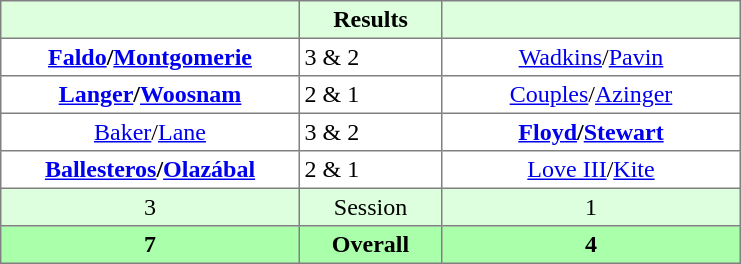<table border="1" cellpadding="3" style="border-collapse:collapse; text-align:center;">
<tr style="background:#dfd;">
<th style="width:12em;"></th>
<th style="width:5.5em;">Results</th>
<th style="width:12em;"></th>
</tr>
<tr>
<td><strong><a href='#'>Faldo</a>/<a href='#'>Montgomerie</a></strong></td>
<td align=left> 3 & 2</td>
<td><a href='#'>Wadkins</a>/<a href='#'>Pavin</a></td>
</tr>
<tr>
<td><strong><a href='#'>Langer</a>/<a href='#'>Woosnam</a></strong></td>
<td align=left> 2 & 1</td>
<td><a href='#'>Couples</a>/<a href='#'>Azinger</a></td>
</tr>
<tr>
<td><a href='#'>Baker</a>/<a href='#'>Lane</a></td>
<td align=left> 3 & 2</td>
<td><strong><a href='#'>Floyd</a>/<a href='#'>Stewart</a></strong></td>
</tr>
<tr>
<td><strong><a href='#'>Ballesteros</a>/<a href='#'>Olazábal</a></strong></td>
<td align=left> 2 & 1</td>
<td><a href='#'>Love III</a>/<a href='#'>Kite</a></td>
</tr>
<tr style="background:#dfd;">
<td>3</td>
<td>Session</td>
<td>1</td>
</tr>
<tr style="background:#afa;">
<th>7</th>
<th>Overall</th>
<th>4</th>
</tr>
</table>
